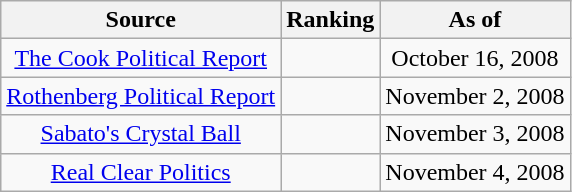<table class="wikitable" style="text-align:center">
<tr>
<th>Source</th>
<th>Ranking</th>
<th>As of</th>
</tr>
<tr>
<td><a href='#'>The Cook Political Report</a></td>
<td></td>
<td>October 16, 2008</td>
</tr>
<tr>
<td><a href='#'>Rothenberg Political Report</a></td>
<td></td>
<td>November 2, 2008</td>
</tr>
<tr>
<td><a href='#'>Sabato's Crystal Ball</a></td>
<td></td>
<td>November 3, 2008</td>
</tr>
<tr>
<td><a href='#'>Real Clear Politics</a></td>
<td></td>
<td>November 4, 2008</td>
</tr>
</table>
